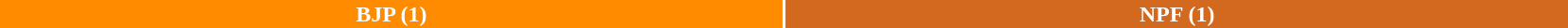<table style="width:88%; text-align:center;">
<tr style="color:white;">
<td style="background:DarkOrange; width:50%;"><strong>BJP (1)</strong></td>
<td style="background:Chocolate; width:50%;"><strong>NPF (1)</strong></td>
</tr>
<tr>
</tr>
</table>
